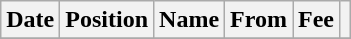<table class="wikitable" style="text-align:center;">
<tr>
<th>Date</th>
<th>Position</th>
<th>Name</th>
<th>From</th>
<th>Fee</th>
<th></th>
</tr>
<tr>
</tr>
</table>
